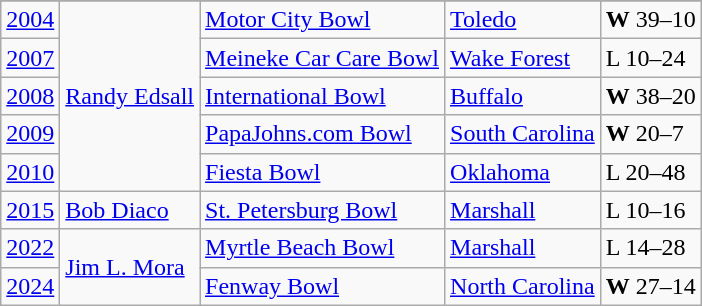<table class="wikitable">
<tr>
</tr>
<tr>
<td><a href='#'>2004</a></td>
<td rowspan="5"><a href='#'>Randy Edsall</a></td>
<td><a href='#'>Motor City Bowl</a></td>
<td><a href='#'>Toledo</a></td>
<td><strong>W</strong> 39–10</td>
</tr>
<tr>
<td><a href='#'>2007</a></td>
<td><a href='#'>Meineke Car Care Bowl</a></td>
<td><a href='#'>Wake Forest</a></td>
<td>L 10–24</td>
</tr>
<tr>
<td><a href='#'>2008</a></td>
<td><a href='#'>International Bowl</a></td>
<td><a href='#'>Buffalo</a></td>
<td><strong>W</strong> 38–20</td>
</tr>
<tr>
<td><a href='#'>2009</a></td>
<td><a href='#'>PapaJohns.com Bowl</a></td>
<td><a href='#'>South Carolina</a></td>
<td><strong>W</strong> 20–7</td>
</tr>
<tr>
<td><a href='#'>2010</a></td>
<td><a href='#'>Fiesta Bowl</a></td>
<td><a href='#'>Oklahoma</a></td>
<td>L 20–48</td>
</tr>
<tr>
<td><a href='#'>2015</a></td>
<td><a href='#'>Bob Diaco</a></td>
<td><a href='#'>St. Petersburg Bowl</a></td>
<td><a href='#'>Marshall</a></td>
<td>L 10–16</td>
</tr>
<tr>
<td><a href='#'>2022</a></td>
<td rowspan="2"><a href='#'>Jim L. Mora</a></td>
<td><a href='#'>Myrtle Beach Bowl</a></td>
<td><a href='#'>Marshall</a></td>
<td>L 14–28</td>
</tr>
<tr>
<td><a href='#'>2024</a></td>
<td><a href='#'>Fenway Bowl</a></td>
<td><a href='#'>North Carolina</a></td>
<td><strong>W</strong> 27–14</td>
</tr>
</table>
